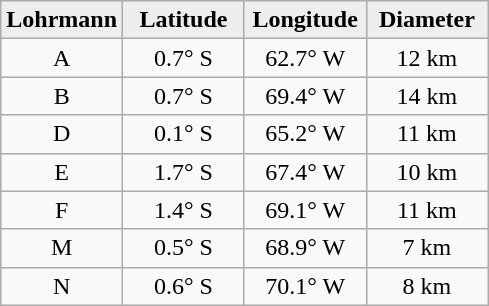<table class="wikitable">
<tr>
<th width="25%" style="background:#eeeeee;">Lohrmann</th>
<th width="25%" style="background:#eeeeee;">Latitude</th>
<th width="25%" style="background:#eeeeee;">Longitude</th>
<th width="25%" style="background:#eeeeee;">Diameter</th>
</tr>
<tr>
<td align="center">A</td>
<td align="center">0.7° S</td>
<td align="center">62.7° W</td>
<td align="center">12 km</td>
</tr>
<tr>
<td align="center">B</td>
<td align="center">0.7° S</td>
<td align="center">69.4° W</td>
<td align="center">14 km</td>
</tr>
<tr>
<td align="center">D</td>
<td align="center">0.1° S</td>
<td align="center">65.2° W</td>
<td align="center">11 km</td>
</tr>
<tr>
<td align="center">E</td>
<td align="center">1.7° S</td>
<td align="center">67.4° W</td>
<td align="center">10 km</td>
</tr>
<tr>
<td align="center">F</td>
<td align="center">1.4° S</td>
<td align="center">69.1° W</td>
<td align="center">11 km</td>
</tr>
<tr>
<td align="center">M</td>
<td align="center">0.5° S</td>
<td align="center">68.9° W</td>
<td align="center">7 km</td>
</tr>
<tr>
<td align="center">N</td>
<td align="center">0.6° S</td>
<td align="center">70.1° W</td>
<td align="center">8 km</td>
</tr>
</table>
